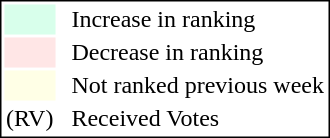<table style="border:1px solid black;">
<tr>
<td style="background:#D8FFEB; width:20px;"></td>
<td> </td>
<td>Increase in ranking</td>
</tr>
<tr>
<td style="background:#FFE6E6; width:20px;"></td>
<td> </td>
<td>Decrease in ranking</td>
</tr>
<tr>
<td style="background:#FFFFE6; width:20px;"></td>
<td> </td>
<td>Not ranked previous week</td>
</tr>
<tr>
<td>(RV)</td>
<td> </td>
<td>Received Votes</td>
</tr>
</table>
